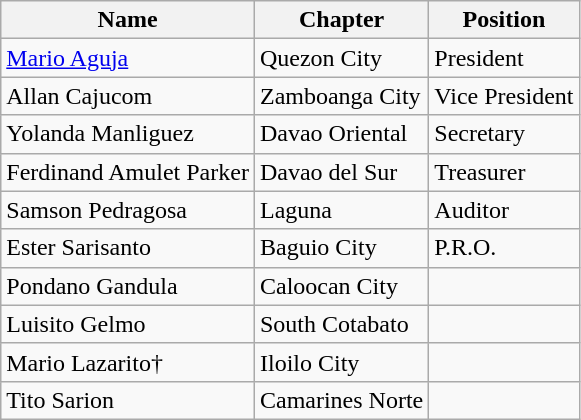<table class="wikitable">
<tr>
<th>Name</th>
<th>Chapter</th>
<th>Position</th>
</tr>
<tr>
<td><a href='#'>Mario Aguja</a></td>
<td>Quezon City</td>
<td>President</td>
</tr>
<tr>
<td>Allan Cajucom</td>
<td>Zamboanga City</td>
<td>Vice President</td>
</tr>
<tr>
<td>Yolanda Manliguez</td>
<td>Davao Oriental</td>
<td>Secretary</td>
</tr>
<tr>
<td>Ferdinand Amulet Parker</td>
<td>Davao del Sur</td>
<td>Treasurer</td>
</tr>
<tr>
<td>Samson Pedragosa</td>
<td>Laguna</td>
<td>Auditor</td>
</tr>
<tr>
<td>Ester Sarisanto</td>
<td>Baguio City</td>
<td>P.R.O.</td>
</tr>
<tr>
<td>Pondano Gandula</td>
<td>Caloocan City</td>
<td></td>
</tr>
<tr>
<td>Luisito Gelmo</td>
<td>South Cotabato</td>
<td></td>
</tr>
<tr>
<td>Mario Lazarito†</td>
<td>Iloilo City</td>
<td></td>
</tr>
<tr>
<td>Tito Sarion</td>
<td>Camarines Norte</td>
<td></td>
</tr>
</table>
